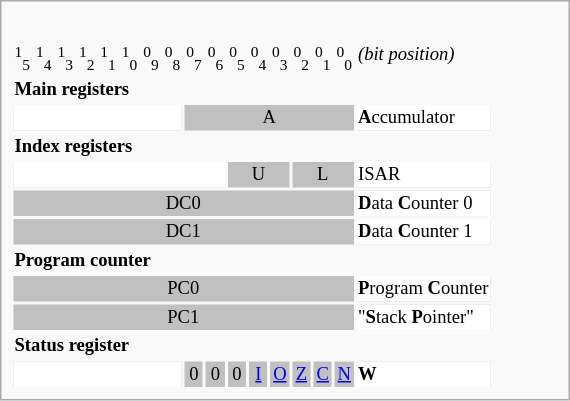<table class="infobox" style="font-size:88%;width:27em;">
<tr>
</tr>
<tr>
<td><br><table style="font-size:88%;">
<tr>
<td style="width:10px; text-align:center;"><sup>1</sup><sub>5</sub></td>
<td style="width:10px; text-align:center;"><sup>1</sup><sub>4</sub></td>
<td style="width:10px; text-align:center;"><sup>1</sup><sub>3</sub></td>
<td style="width:10px; text-align:center;"><sup>1</sup><sub>2</sub></td>
<td style="width:10px; text-align:center;"><sup>1</sup><sub>1</sub></td>
<td style="width:10px; text-align:center;"><sup>1</sup><sub>0</sub></td>
<td style="width:10px; text-align:center;"><sup>0</sup><sub>9</sub></td>
<td style="width:10px; text-align:center;"><sup>0</sup><sub>8</sub></td>
<td style="width:10px; text-align:center;"><sup>0</sup><sub>7</sub></td>
<td style="width:10px; text-align:center;"><sup>0</sup><sub>6</sub></td>
<td style="width:10px; text-align:center;"><sup>0</sup><sub>5</sub></td>
<td style="width:10px; text-align:center;"><sup>0</sup><sub>4</sub></td>
<td style="width:10px; text-align:center;"><sup>0</sup><sub>3</sub></td>
<td style="width:10px; text-align:center;"><sup>0</sup><sub>2</sub></td>
<td style="width:10px; text-align:center;"><sup>0</sup><sub>1</sub></td>
<td style="width:10px; text-align:center;"><sup>0</sup><sub>0</sub></td>
<td style="width:auto;"><em>(bit position)</em></td>
</tr>
<tr>
<td colspan="17"><strong>Main registers</strong></td>
</tr>
<tr style="background:silver;color:black">
<td style="text-align:center; background:white" colspan="8"> </td>
<td style="text-align:center;" colspan="8">A</td>
<td style="width:auto; background:white; color:black;"><strong>A</strong>ccumulator</td>
</tr>
<tr>
<td colspan="17"><strong>Index registers</strong></td>
</tr>
<tr style="background:silver;color:black">
<td style="text-align:center; background:white" colspan="10"> </td>
<td style="text-align:center;" colspan="3">U</td>
<td style="text-align:center;" colspan="3">L</td>
<td style="background:white; color:black;">ISAR</td>
</tr>
<tr style="background:silver;color:black">
<td style="text-align:center;" colspan="16">DC0</td>
<td style="background:white; color:black;"><strong>D</strong>ata <strong>C</strong>ounter 0</td>
</tr>
<tr style="background:silver;color:black">
<td style="text-align:center;" colspan="16">DC1</td>
<td style="background:white; color:black;"><strong>D</strong>ata <strong>C</strong>ounter 1</td>
</tr>
<tr>
<td colspan="17"><strong>Program counter</strong></td>
</tr>
<tr style="background:silver;color:black">
<td style="text-align:center;" colspan="16">PC0</td>
<td style="background:white; color:black;"><strong>P</strong>rogram <strong>C</strong>ounter</td>
</tr>
<tr style="background:silver;color:black">
<td style="text-align:center;" colspan="16">PC1</td>
<td style="background:white; color:black;">"<strong>S</strong>tack <strong>P</strong>ointer"</td>
</tr>
<tr>
<td colspan="17"><strong>Status register</strong></td>
</tr>
<tr style="background:silver;color:black">
<td style="text-align:center; background:white" colspan="8"> </td>
<td style="text-align:center;">0</td>
<td style="text-align:center;">0</td>
<td style="text-align:center;">0</td>
<td style="text-align:center;"><a href='#'>I</a></td>
<td style="text-align:center;"><a href='#'>O</a></td>
<td style="text-align:center;"><a href='#'>Z</a></td>
<td style="text-align:center;"><a href='#'>C</a></td>
<td style="text-align:center;"><a href='#'>N</a></td>
<td style="background:white; color:black"><strong>W</strong></td>
</tr>
</table>
</td>
</tr>
</table>
